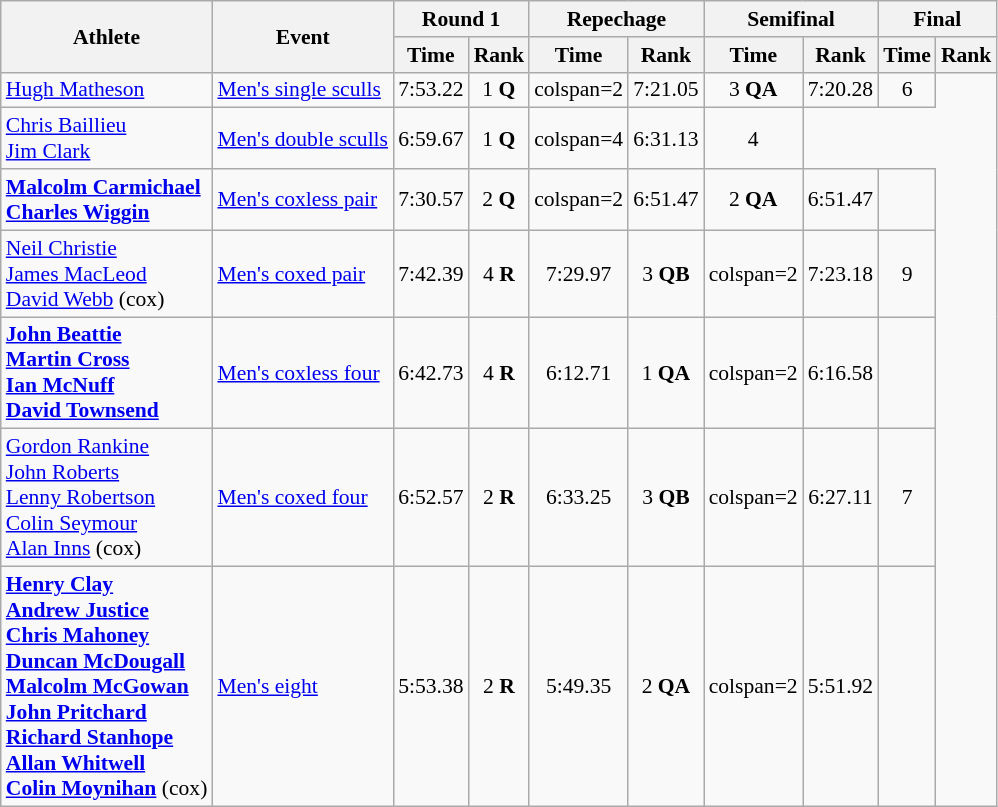<table class="wikitable" style="font-size:90%;">
<tr>
<th rowspan=2>Athlete</th>
<th rowspan=2>Event</th>
<th colspan=2>Round 1</th>
<th colspan=2>Repechage</th>
<th colspan=2>Semifinal</th>
<th colspan=2>Final</th>
</tr>
<tr>
<th>Time</th>
<th>Rank</th>
<th>Time</th>
<th>Rank</th>
<th>Time</th>
<th>Rank</th>
<th>Time</th>
<th>Rank</th>
</tr>
<tr align=center>
<td align=left><a href='#'>Hugh Matheson</a></td>
<td align=left><a href='#'>Men's single sculls</a></td>
<td>7:53.22</td>
<td>1 <strong>Q</strong></td>
<td>colspan=2</td>
<td>7:21.05</td>
<td>3 <strong>QA</strong></td>
<td>7:20.28</td>
<td>6</td>
</tr>
<tr align=center>
<td align=left><a href='#'>Chris Baillieu</a><br><a href='#'>Jim Clark</a></td>
<td align=left><a href='#'>Men's double sculls</a></td>
<td>6:59.67</td>
<td>1 <strong>Q</strong></td>
<td>colspan=4</td>
<td>6:31.13</td>
<td>4</td>
</tr>
<tr align=center>
<td align=left><strong><a href='#'>Malcolm Carmichael</a><br><a href='#'>Charles Wiggin</a></strong></td>
<td align=left><a href='#'>Men's coxless pair</a></td>
<td>7:30.57</td>
<td>2 <strong>Q</strong></td>
<td>colspan=2</td>
<td>6:51.47</td>
<td>2 <strong>QA</strong></td>
<td>6:51.47</td>
<td></td>
</tr>
<tr align=center>
<td align=left><a href='#'>Neil Christie</a><br><a href='#'>James MacLeod</a><br><a href='#'>David Webb</a> (cox)</td>
<td align=left><a href='#'>Men's coxed pair</a></td>
<td>7:42.39</td>
<td>4 <strong>R</strong></td>
<td>7:29.97</td>
<td>3 <strong>QB</strong></td>
<td>colspan=2</td>
<td>7:23.18</td>
<td>9</td>
</tr>
<tr align=center>
<td align=left><strong><a href='#'>John Beattie</a><br><a href='#'>Martin Cross</a><br><a href='#'>Ian McNuff</a><br><a href='#'>David Townsend</a></strong></td>
<td align=left><a href='#'>Men's coxless four</a></td>
<td>6:42.73</td>
<td>4 <strong>R</strong></td>
<td>6:12.71</td>
<td>1 <strong>QA</strong></td>
<td>colspan=2</td>
<td>6:16.58</td>
<td></td>
</tr>
<tr align=center>
<td align=left><a href='#'>Gordon Rankine</a><br><a href='#'>John Roberts</a><br><a href='#'>Lenny Robertson</a><br><a href='#'>Colin Seymour</a><br><a href='#'>Alan Inns</a> (cox)</td>
<td align=left><a href='#'>Men's coxed four</a></td>
<td>6:52.57</td>
<td>2 <strong>R</strong></td>
<td>6:33.25</td>
<td>3 <strong>QB</strong></td>
<td>colspan=2</td>
<td>6:27.11</td>
<td>7</td>
</tr>
<tr align=center>
<td align=left><strong><a href='#'>Henry Clay</a><br><a href='#'>Andrew Justice</a><br><a href='#'>Chris Mahoney</a><br><a href='#'>Duncan McDougall</a><br><a href='#'>Malcolm McGowan</a><br><a href='#'>John Pritchard</a><br><a href='#'>Richard Stanhope</a><br><a href='#'>Allan Whitwell</a><br><a href='#'>Colin Moynihan</a></strong> (cox)</td>
<td align=left><a href='#'>Men's eight</a></td>
<td>5:53.38</td>
<td>2 <strong>R</strong></td>
<td>5:49.35</td>
<td>2 <strong>QA</strong></td>
<td>colspan=2</td>
<td>5:51.92</td>
<td></td>
</tr>
</table>
